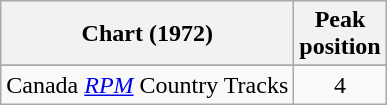<table class="wikitable sortable">
<tr>
<th align="left">Chart (1972)</th>
<th align="center">Peak<br>position</th>
</tr>
<tr>
</tr>
<tr>
<td align="left">Canada <a href='#'><em>RPM</em></a> Country Tracks</td>
<td align="center">4</td>
</tr>
</table>
